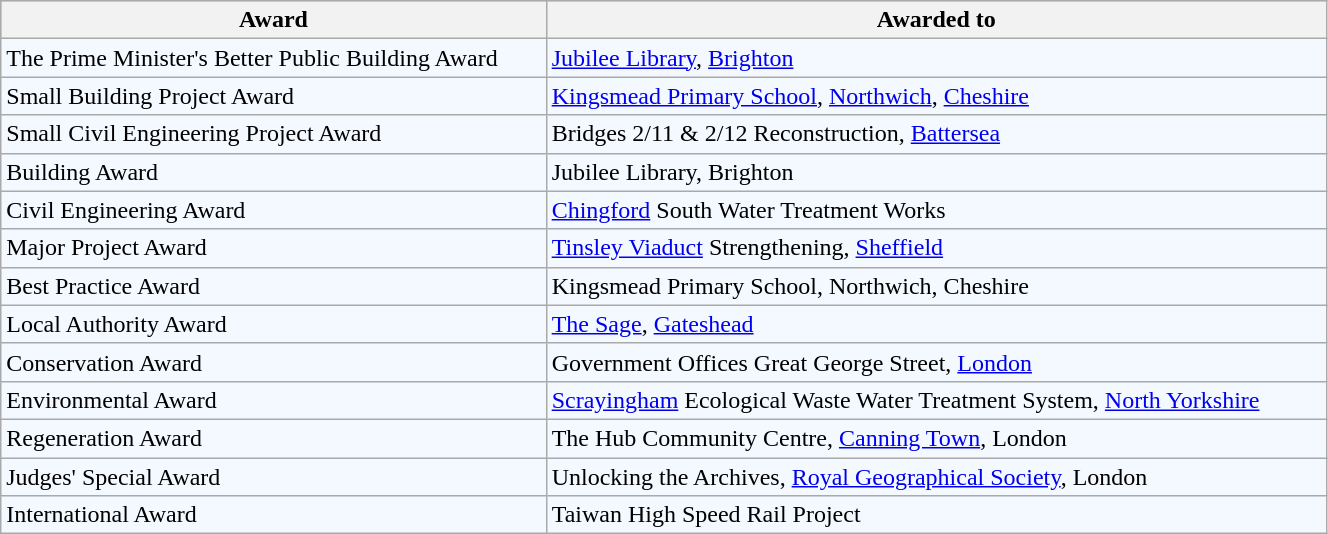<table class="wikitable mw-collapsible mw-collapsed" border="0" cellpadding="2" cellspacing="2" align="center" width="70%">
<tr bgcolor=#99CCFF>
<th align="left" valign="top">Award</th>
<th align="left" valign="top">Awarded to</th>
</tr>
<tr bgcolor=#F4F9FF>
<td>The Prime Minister's Better Public Building Award</td>
<td><a href='#'>Jubilee Library</a>, <a href='#'>Brighton</a></td>
</tr>
<tr bgcolor=#F4F9FF>
<td>Small Building Project Award</td>
<td><a href='#'>Kingsmead Primary School</a>, <a href='#'>Northwich</a>, <a href='#'>Cheshire</a></td>
</tr>
<tr bgcolor=#F4F9FF>
<td>Small Civil Engineering Project Award</td>
<td>Bridges 2/11 & 2/12 Reconstruction, <a href='#'>Battersea</a></td>
</tr>
<tr bgcolor=#F4F9FF>
<td>Building Award</td>
<td>Jubilee Library, Brighton</td>
</tr>
<tr bgcolor=#F4F9FF>
<td>Civil Engineering Award</td>
<td><a href='#'>Chingford</a> South Water Treatment Works</td>
</tr>
<tr bgcolor=#F4F9FF>
<td>Major Project Award</td>
<td><a href='#'>Tinsley Viaduct</a> Strengthening, <a href='#'>Sheffield</a></td>
</tr>
<tr bgcolor=#F4F9FF>
<td>Best Practice Award</td>
<td>Kingsmead Primary School, Northwich, Cheshire</td>
</tr>
<tr bgcolor=#F4F9FF>
<td>Local Authority Award</td>
<td><a href='#'>The Sage</a>, <a href='#'>Gateshead</a></td>
</tr>
<tr bgcolor=#F4F9FF>
<td>Conservation Award</td>
<td>Government Offices Great George Street, <a href='#'>London</a></td>
</tr>
<tr bgcolor=#F4F9FF>
<td>Environmental Award</td>
<td><a href='#'>Scrayingham</a> Ecological Waste Water Treatment System, <a href='#'>North Yorkshire</a></td>
</tr>
<tr bgcolor=#F4F9FF>
<td>Regeneration Award</td>
<td>The Hub Community Centre, <a href='#'>Canning Town</a>, London</td>
</tr>
<tr bgcolor=#F4F9FF>
<td>Judges' Special Award</td>
<td>Unlocking the Archives, <a href='#'>Royal Geographical Society</a>, London</td>
</tr>
<tr bgcolor=#F4F9FF>
<td>International Award</td>
<td>Taiwan High Speed Rail Project</td>
</tr>
</table>
